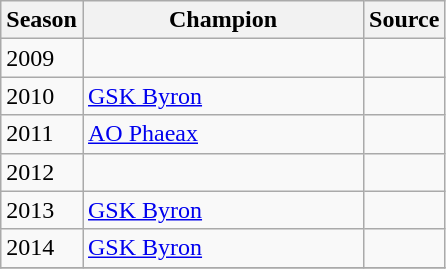<table class="wikitable" style="text-align:left;margin-left:1em;">
<tr>
<th>Season</th>
<th width="180">Champion</th>
<th>Source</th>
</tr>
<tr>
<td>2009</td>
<td></td>
<td></td>
</tr>
<tr>
<td>2010</td>
<td><a href='#'>GSK Byron</a></td>
<td></td>
</tr>
<tr>
<td>2011</td>
<td><a href='#'>AO Phaeax</a></td>
<td></td>
</tr>
<tr>
<td>2012</td>
<td></td>
<td></td>
</tr>
<tr>
<td>2013</td>
<td><a href='#'>GSK Byron</a></td>
<td></td>
</tr>
<tr>
<td>2014</td>
<td><a href='#'>GSK Byron</a></td>
<td></td>
</tr>
<tr>
</tr>
</table>
